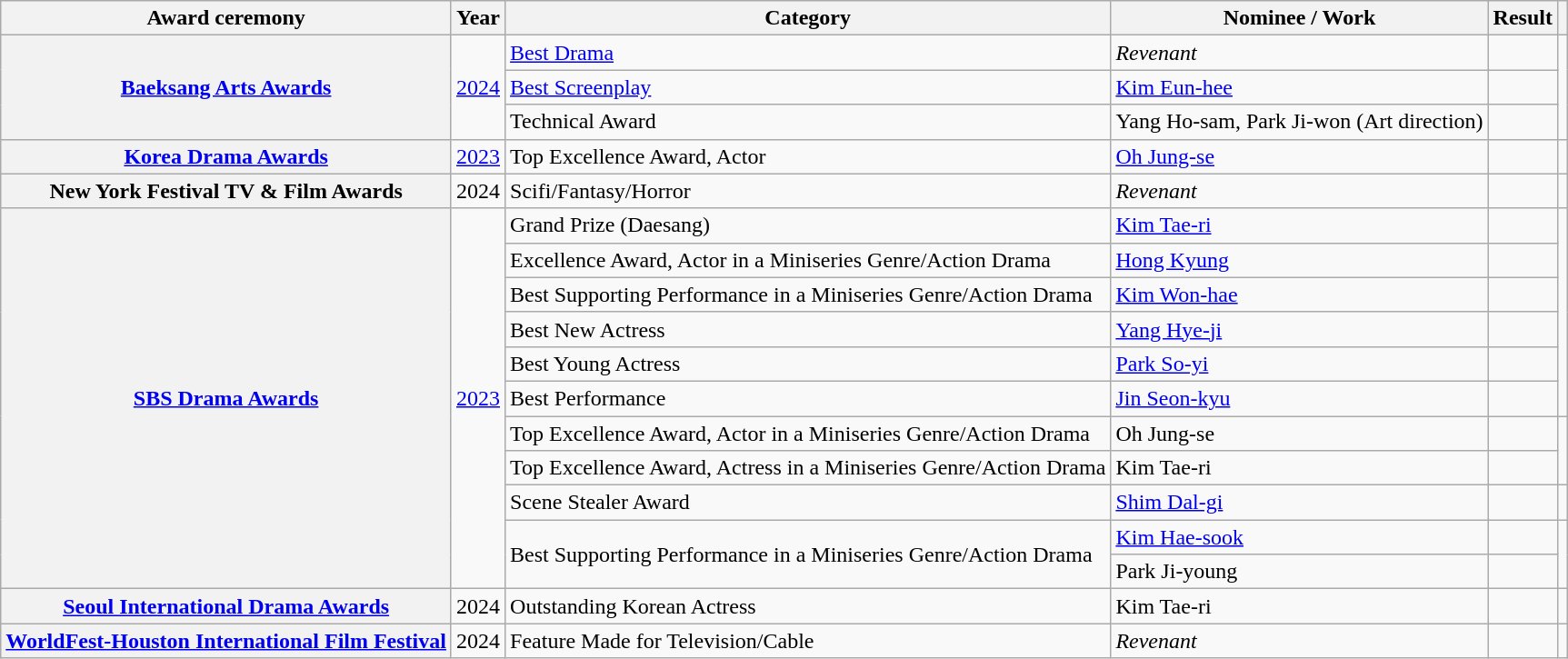<table class="wikitable plainrowheaders sortable">
<tr>
<th scope="col">Award ceremony</th>
<th scope="col">Year</th>
<th scope="col">Category</th>
<th scope="col">Nominee / Work</th>
<th scope="col">Result</th>
<th scope="col" class="unsortable"></th>
</tr>
<tr>
<th scope="row" rowspan="3"><a href='#'>Baeksang Arts Awards</a></th>
<td rowspan="3" style="text-align:center"><a href='#'>2024</a></td>
<td><a href='#'>Best Drama</a></td>
<td><em>Revenant</em></td>
<td></td>
<td rowspan="3" style="text-align:center"></td>
</tr>
<tr>
<td><a href='#'>Best Screenplay</a></td>
<td><a href='#'>Kim Eun-hee</a></td>
<td></td>
</tr>
<tr>
<td>Technical Award</td>
<td>Yang Ho-sam, Park Ji-won (Art direction)</td>
<td></td>
</tr>
<tr>
<th scope="row"><a href='#'>Korea Drama Awards</a></th>
<td style="text-align:center"><a href='#'>2023</a></td>
<td>Top Excellence Award, Actor</td>
<td><a href='#'>Oh Jung-se</a></td>
<td></td>
<td style="text-align:center"></td>
</tr>
<tr>
<th scope="row">New York Festival TV & Film Awards</th>
<td style="text-align:center">2024</td>
<td>Scifi/Fantasy/Horror</td>
<td><em>Revenant</em></td>
<td></td>
<td style="text-align:center"></td>
</tr>
<tr>
<th scope="row" rowspan="11"><a href='#'>SBS Drama Awards</a></th>
<td style="text-align:center" rowspan="11"><a href='#'>2023</a></td>
<td>Grand Prize (Daesang)</td>
<td rowspan="1"><a href='#'>Kim Tae-ri</a></td>
<td></td>
<td style="text-align:center" rowspan= "6"></td>
</tr>
<tr>
<td>Excellence Award, Actor in a Miniseries Genre/Action Drama</td>
<td><a href='#'>Hong Kyung</a></td>
<td></td>
</tr>
<tr>
<td>Best Supporting Performance in a Miniseries Genre/Action Drama</td>
<td><a href='#'>Kim Won-hae</a></td>
<td></td>
</tr>
<tr>
<td>Best New Actress</td>
<td><a href='#'>Yang Hye-ji</a></td>
<td></td>
</tr>
<tr>
<td>Best Young Actress</td>
<td><a href='#'>Park So-yi</a></td>
<td></td>
</tr>
<tr>
<td>Best Performance</td>
<td><a href='#'>Jin Seon-kyu</a></td>
<td></td>
</tr>
<tr>
<td>Top Excellence Award, Actor in a Miniseries Genre/Action Drama</td>
<td>Oh Jung-se</td>
<td></td>
<td style="text-align:center" rowspan="2"></td>
</tr>
<tr>
<td>Top Excellence Award, Actress in a Miniseries Genre/Action Drama</td>
<td>Kim Tae-ri</td>
<td></td>
</tr>
<tr>
<td rowspan="1">Scene Stealer Award</td>
<td><a href='#'>Shim Dal-gi</a></td>
<td></td>
<td style="text-align:center" rowspan="1"></td>
</tr>
<tr>
<td rowspan="2">Best Supporting Performance in a Miniseries Genre/Action Drama</td>
<td><a href='#'>Kim Hae-sook</a></td>
<td></td>
<td style="text-align:center" rowspan="2"></td>
</tr>
<tr>
<td>Park Ji-young</td>
<td></td>
</tr>
<tr>
<th scope="row"><a href='#'>Seoul International Drama Awards</a></th>
<td style="text-align:center">2024</td>
<td>Outstanding Korean Actress</td>
<td>Kim Tae-ri</td>
<td></td>
<td style="text-align:center"></td>
</tr>
<tr>
<th scope="row"><a href='#'>WorldFest-Houston International Film Festival</a></th>
<td style="text-align:center">2024</td>
<td>Feature Made for Television/Cable</td>
<td><em>Revenant</em></td>
<td></td>
<td style="text-align:center"></td>
</tr>
</table>
